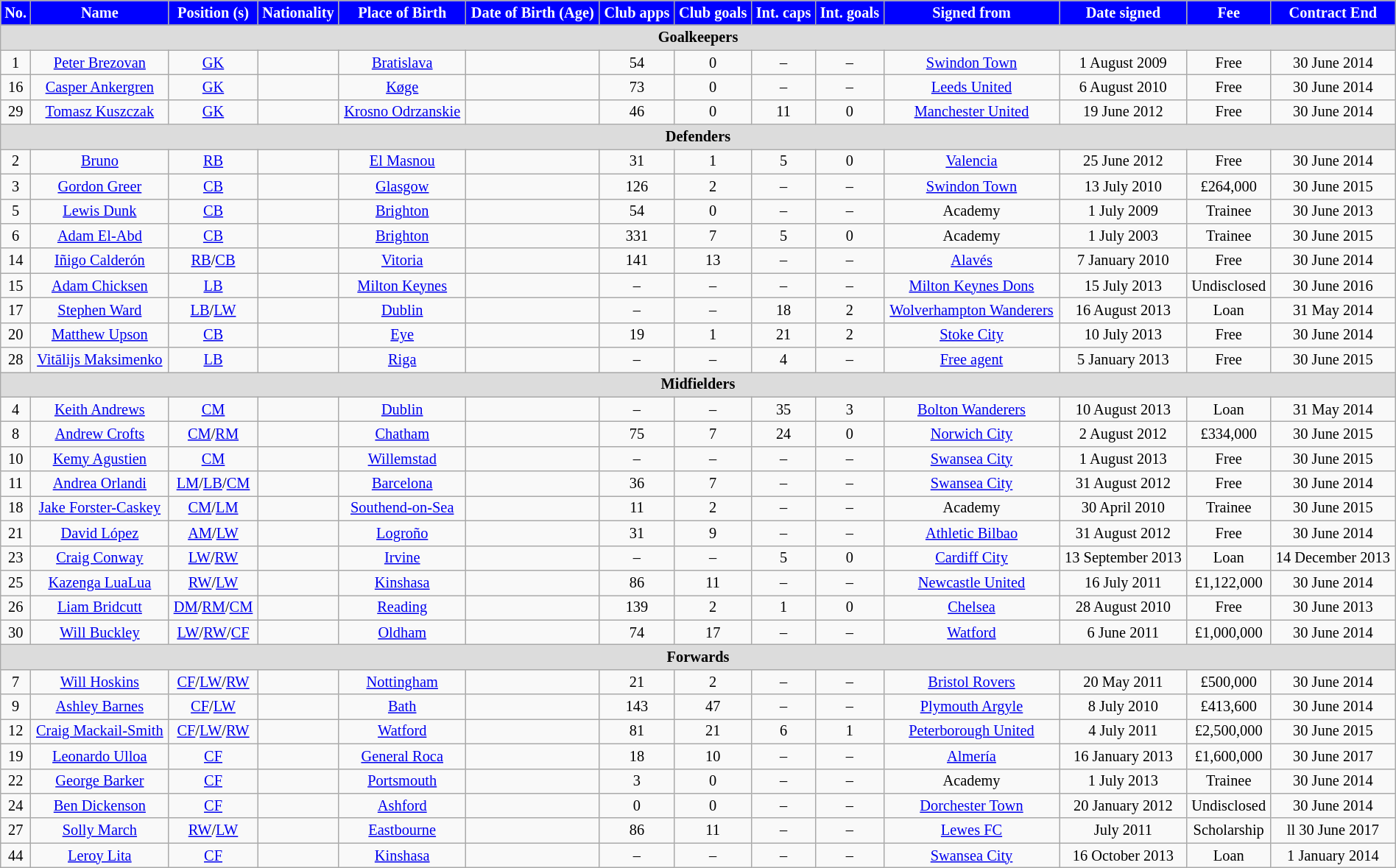<table class="wikitable" style="text-align:center; font-size:85%; width:100%;">
<tr>
<th style="background:blue; color:white; text-align:center;">No.</th>
<th style="background:blue; color:white; text-align:center;">Name</th>
<th style="background:blue; color:white; text-align:center;">Position (s)</th>
<th style="background:blue; color:white; text-align:center;">Nationality</th>
<th style="background:blue; color:white; text-align:center;">Place of Birth</th>
<th style="background:blue; color:white; text-align:center;">Date of Birth (Age)</th>
<th style="background:blue; color:white; text-align:center;">Club apps</th>
<th style="background:blue; color:white; text-align:center;">Club goals</th>
<th style="background:blue; color:white; text-align:center;">Int. caps</th>
<th style="background:blue; color:white; text-align:center;">Int. goals</th>
<th style="background:blue; color:white; text-align:center;">Signed from</th>
<th style="background:blue; color:white; text-align:center;">Date signed</th>
<th style="background:blue; color:white; text-align:center;">Fee</th>
<th style="background:blue; color:white; text-align:center;">Contract End</th>
</tr>
<tr>
<th colspan="14" style="background:#dcdcdc; text-align:center;">Goalkeepers</th>
</tr>
<tr>
<td>1</td>
<td><a href='#'>Peter Brezovan</a></td>
<td><a href='#'>GK</a></td>
<td></td>
<td><a href='#'>Bratislava</a></td>
<td></td>
<td>54</td>
<td>0</td>
<td>–</td>
<td>–</td>
<td><a href='#'>Swindon Town</a></td>
<td>1 August 2009</td>
<td>Free</td>
<td>30 June 2014</td>
</tr>
<tr>
<td>16</td>
<td><a href='#'>Casper Ankergren</a></td>
<td><a href='#'>GK</a></td>
<td></td>
<td><a href='#'>Køge</a></td>
<td></td>
<td>73</td>
<td>0</td>
<td>–</td>
<td>–</td>
<td><a href='#'>Leeds United</a></td>
<td>6 August 2010</td>
<td>Free</td>
<td>30 June 2014</td>
</tr>
<tr>
<td>29</td>
<td><a href='#'>Tomasz Kuszczak</a></td>
<td><a href='#'>GK</a></td>
<td></td>
<td><a href='#'>Krosno Odrzanskie</a></td>
<td></td>
<td>46</td>
<td>0</td>
<td>11</td>
<td>0</td>
<td><a href='#'>Manchester United</a></td>
<td>19 June 2012</td>
<td>Free</td>
<td>30 June 2014</td>
</tr>
<tr>
<th colspan="14" style="background:#dcdcdc; text-align:center;">Defenders</th>
</tr>
<tr>
<td>2</td>
<td><a href='#'>Bruno</a></td>
<td><a href='#'>RB</a></td>
<td></td>
<td><a href='#'>El Masnou</a></td>
<td></td>
<td>31</td>
<td>1</td>
<td>5</td>
<td>0</td>
<td><a href='#'>Valencia</a></td>
<td>25 June 2012</td>
<td>Free</td>
<td>30 June 2014</td>
</tr>
<tr>
<td>3</td>
<td><a href='#'>Gordon Greer</a></td>
<td><a href='#'>CB</a></td>
<td></td>
<td><a href='#'>Glasgow</a></td>
<td></td>
<td>126</td>
<td>2</td>
<td>–</td>
<td>–</td>
<td><a href='#'>Swindon Town</a></td>
<td>13 July 2010</td>
<td>£264,000</td>
<td>30 June 2015</td>
</tr>
<tr>
<td>5</td>
<td><a href='#'>Lewis Dunk</a></td>
<td><a href='#'>CB</a></td>
<td></td>
<td><a href='#'>Brighton</a></td>
<td></td>
<td>54</td>
<td>0</td>
<td>–</td>
<td>–</td>
<td>Academy</td>
<td>1 July 2009</td>
<td>Trainee</td>
<td>30 June 2013</td>
</tr>
<tr>
<td>6</td>
<td><a href='#'>Adam El-Abd</a></td>
<td><a href='#'>CB</a></td>
<td></td>
<td><a href='#'>Brighton</a> </td>
<td></td>
<td>331</td>
<td>7</td>
<td>5</td>
<td>0</td>
<td>Academy</td>
<td>1 July 2003</td>
<td>Trainee</td>
<td>30 June 2015</td>
</tr>
<tr>
<td>14</td>
<td><a href='#'>Iñigo Calderón</a></td>
<td><a href='#'>RB</a>/<a href='#'>CB</a></td>
<td></td>
<td><a href='#'>Vitoria</a></td>
<td></td>
<td>141</td>
<td>13</td>
<td>–</td>
<td>–</td>
<td><a href='#'>Alavés</a></td>
<td>7 January 2010</td>
<td>Free</td>
<td>30 June 2014</td>
</tr>
<tr>
<td>15</td>
<td><a href='#'>Adam Chicksen</a></td>
<td><a href='#'>LB</a></td>
<td></td>
<td><a href='#'>Milton Keynes</a></td>
<td></td>
<td>–</td>
<td>–</td>
<td>–</td>
<td>–</td>
<td><a href='#'>Milton Keynes Dons</a></td>
<td>15 July 2013</td>
<td>Undisclosed</td>
<td>30 June 2016</td>
</tr>
<tr>
<td>17</td>
<td><a href='#'>Stephen Ward</a></td>
<td><a href='#'>LB</a>/<a href='#'>LW</a></td>
<td></td>
<td><a href='#'>Dublin</a></td>
<td></td>
<td>–</td>
<td>–</td>
<td>18</td>
<td>2</td>
<td><a href='#'>Wolverhampton Wanderers</a></td>
<td>16 August 2013</td>
<td>Loan</td>
<td>31 May 2014</td>
</tr>
<tr>
<td>20</td>
<td><a href='#'>Matthew Upson</a></td>
<td><a href='#'>CB</a></td>
<td></td>
<td><a href='#'>Eye</a></td>
<td></td>
<td>19</td>
<td>1</td>
<td>21</td>
<td>2</td>
<td><a href='#'>Stoke City</a></td>
<td>10 July 2013</td>
<td>Free</td>
<td>30 June 2014</td>
</tr>
<tr>
<td>28</td>
<td><a href='#'>Vitālijs Maksimenko</a></td>
<td><a href='#'>LB</a></td>
<td></td>
<td><a href='#'>Riga</a></td>
<td></td>
<td>–</td>
<td>–</td>
<td>4</td>
<td>–</td>
<td><a href='#'>Free agent</a></td>
<td>5 January 2013</td>
<td>Free</td>
<td>30 June 2015</td>
</tr>
<tr>
<th colspan="14" style="background:#dcdcdc; text-align:center;">Midfielders</th>
</tr>
<tr>
<td>4</td>
<td><a href='#'>Keith Andrews</a></td>
<td><a href='#'>CM</a></td>
<td></td>
<td><a href='#'>Dublin</a></td>
<td></td>
<td>–</td>
<td>–</td>
<td>35</td>
<td>3</td>
<td><a href='#'>Bolton Wanderers</a></td>
<td>10 August 2013</td>
<td>Loan</td>
<td>31 May 2014</td>
</tr>
<tr>
<td>8</td>
<td><a href='#'>Andrew Crofts</a></td>
<td><a href='#'>CM</a>/<a href='#'>RM</a></td>
<td></td>
<td><a href='#'>Chatham</a> </td>
<td></td>
<td>75</td>
<td>7</td>
<td>24</td>
<td>0</td>
<td><a href='#'>Norwich City</a></td>
<td>2 August 2012</td>
<td>£334,000</td>
<td>30 June 2015</td>
</tr>
<tr>
<td>10</td>
<td><a href='#'>Kemy Agustien</a></td>
<td><a href='#'>CM</a></td>
<td></td>
<td><a href='#'>Willemstad</a></td>
<td></td>
<td>–</td>
<td>–</td>
<td>–</td>
<td>–</td>
<td><a href='#'>Swansea City</a></td>
<td>1 August 2013</td>
<td>Free</td>
<td>30 June 2015</td>
</tr>
<tr>
<td>11</td>
<td><a href='#'>Andrea Orlandi</a></td>
<td><a href='#'>LM</a>/<a href='#'>LB</a>/<a href='#'>CM</a></td>
<td></td>
<td><a href='#'>Barcelona</a></td>
<td></td>
<td>36</td>
<td>7</td>
<td>–</td>
<td>–</td>
<td><a href='#'>Swansea City</a></td>
<td>31 August 2012</td>
<td>Free</td>
<td>30 June 2014</td>
</tr>
<tr>
<td>18</td>
<td><a href='#'>Jake Forster-Caskey</a></td>
<td><a href='#'>CM</a>/<a href='#'>LM</a></td>
<td></td>
<td><a href='#'>Southend-on-Sea</a></td>
<td></td>
<td>11</td>
<td>2</td>
<td>–</td>
<td>–</td>
<td>Academy</td>
<td>30 April 2010</td>
<td>Trainee</td>
<td>30 June 2015</td>
</tr>
<tr>
<td>21</td>
<td><a href='#'>David López</a></td>
<td><a href='#'>AM</a>/<a href='#'>LW</a></td>
<td></td>
<td><a href='#'>Logroño</a></td>
<td></td>
<td>31</td>
<td>9</td>
<td>–</td>
<td>–</td>
<td><a href='#'>Athletic Bilbao</a></td>
<td>31 August 2012</td>
<td>Free</td>
<td>30 June 2014</td>
</tr>
<tr>
<td>23</td>
<td><a href='#'>Craig Conway</a></td>
<td><a href='#'>LW</a>/<a href='#'>RW</a></td>
<td></td>
<td><a href='#'>Irvine</a></td>
<td></td>
<td>–</td>
<td>–</td>
<td>5</td>
<td>0</td>
<td><a href='#'>Cardiff City</a></td>
<td>13 September 2013</td>
<td>Loan</td>
<td>14 December 2013</td>
</tr>
<tr>
<td>25</td>
<td><a href='#'>Kazenga LuaLua</a></td>
<td><a href='#'>RW</a>/<a href='#'>LW</a></td>
<td></td>
<td><a href='#'>Kinshasa</a></td>
<td></td>
<td>86</td>
<td>11</td>
<td>–</td>
<td>–</td>
<td><a href='#'>Newcastle United</a></td>
<td>16 July 2011</td>
<td>£1,122,000</td>
<td>30 June 2014</td>
</tr>
<tr>
<td>26</td>
<td><a href='#'>Liam Bridcutt</a></td>
<td><a href='#'>DM</a>/<a href='#'>RM</a>/<a href='#'>CM</a></td>
<td></td>
<td><a href='#'>Reading</a> </td>
<td></td>
<td>139</td>
<td>2</td>
<td>1</td>
<td>0</td>
<td><a href='#'>Chelsea</a></td>
<td>28 August 2010</td>
<td>Free</td>
<td>30 June 2013</td>
</tr>
<tr>
<td>30</td>
<td><a href='#'>Will Buckley</a></td>
<td><a href='#'>LW</a>/<a href='#'>RW</a>/<a href='#'>CF</a></td>
<td></td>
<td><a href='#'>Oldham</a></td>
<td></td>
<td>74</td>
<td>17</td>
<td>–</td>
<td>–</td>
<td><a href='#'>Watford</a></td>
<td>6 June 2011</td>
<td>£1,000,000</td>
<td>30 June 2014</td>
</tr>
<tr>
<th colspan="14" style="background:#dcdcdc; text-align:center;">Forwards</th>
</tr>
<tr>
<td>7</td>
<td><a href='#'>Will Hoskins</a></td>
<td><a href='#'>CF</a>/<a href='#'>LW</a>/<a href='#'>RW</a></td>
<td></td>
<td><a href='#'>Nottingham</a></td>
<td></td>
<td>21</td>
<td>2</td>
<td>–</td>
<td>–</td>
<td><a href='#'>Bristol Rovers</a></td>
<td>20 May 2011</td>
<td>£500,000</td>
<td>30 June 2014</td>
</tr>
<tr>
<td>9</td>
<td><a href='#'>Ashley Barnes</a></td>
<td><a href='#'>CF</a>/<a href='#'>LW</a></td>
<td></td>
<td><a href='#'>Bath</a> </td>
<td></td>
<td>143</td>
<td>47</td>
<td>–</td>
<td>–</td>
<td><a href='#'>Plymouth Argyle</a></td>
<td>8 July 2010</td>
<td>£413,600</td>
<td>30 June 2014</td>
</tr>
<tr>
<td>12</td>
<td><a href='#'>Craig Mackail-Smith</a></td>
<td><a href='#'>CF</a>/<a href='#'>LW</a>/<a href='#'>RW</a></td>
<td></td>
<td><a href='#'>Watford</a> </td>
<td></td>
<td>81</td>
<td>21</td>
<td>6</td>
<td>1</td>
<td><a href='#'>Peterborough United</a></td>
<td>4 July 2011</td>
<td>£2,500,000</td>
<td>30 June 2015</td>
</tr>
<tr>
<td>19</td>
<td><a href='#'>Leonardo Ulloa</a></td>
<td><a href='#'>CF</a></td>
<td></td>
<td><a href='#'>General Roca</a></td>
<td></td>
<td>18</td>
<td>10</td>
<td>–</td>
<td>–</td>
<td><a href='#'>Almería</a></td>
<td>16 January 2013</td>
<td>£1,600,000</td>
<td>30 June 2017</td>
</tr>
<tr>
<td>22</td>
<td><a href='#'>George Barker</a></td>
<td><a href='#'>CF</a></td>
<td></td>
<td><a href='#'>Portsmouth</a></td>
<td></td>
<td>3</td>
<td>0</td>
<td>–</td>
<td>–</td>
<td>Academy</td>
<td>1 July 2013</td>
<td>Trainee</td>
<td>30 June 2014</td>
</tr>
<tr>
<td>24</td>
<td><a href='#'>Ben Dickenson</a></td>
<td><a href='#'>CF</a></td>
<td></td>
<td><a href='#'>Ashford</a></td>
<td></td>
<td>0</td>
<td>0</td>
<td>–</td>
<td>–</td>
<td><a href='#'>Dorchester Town</a></td>
<td>20 January 2012</td>
<td>Undisclosed</td>
<td>30 June 2014</td>
</tr>
<tr>
<td>27</td>
<td><a href='#'>Solly March</a></td>
<td><a href='#'>RW</a>/<a href='#'>LW</a></td>
<td></td>
<td><a href='#'>Eastbourne</a></td>
<td></td>
<td>86</td>
<td>11</td>
<td>–</td>
<td>–</td>
<td><a href='#'>Lewes FC</a></td>
<td>July 2011</td>
<td>Scholarship</td>
<td>ll 30 June 2017</td>
</tr>
<tr>
<td>44</td>
<td><a href='#'>Leroy Lita</a></td>
<td><a href='#'>CF</a></td>
<td></td>
<td><a href='#'>Kinshasa</a> </td>
<td></td>
<td>–</td>
<td>–</td>
<td>–</td>
<td>–</td>
<td><a href='#'>Swansea City</a></td>
<td>16 October 2013</td>
<td>Loan</td>
<td>1 January 2014</td>
</tr>
</table>
